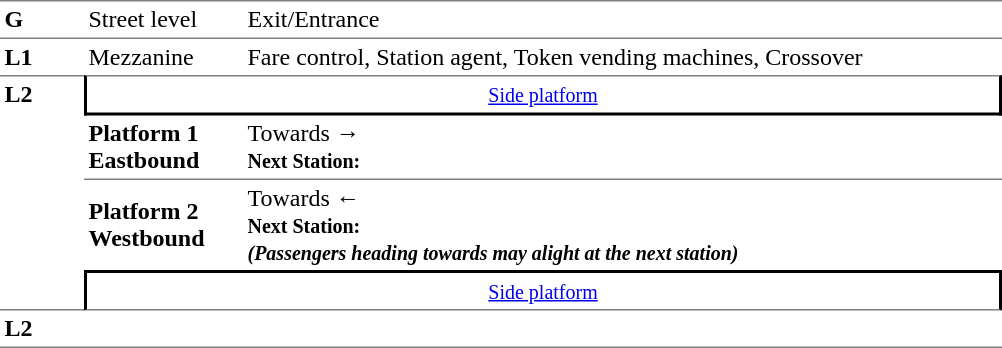<table border="0" cellspacing="0" cellpadding="3">
<tr>
<td style="border-bottom:solid 1px gray;border-top:solid 1px gray;" width="50" valign="top"><strong>G</strong></td>
<td style="border-top:solid 1px gray;border-bottom:solid 1px gray;" width="100" valign="top">Street level</td>
<td style="border-top:solid 1px gray;border-bottom:solid 1px gray;" width="500" valign="top">Exit/Entrance</td>
</tr>
<tr>
<td valign="top"><strong>L1</strong></td>
<td valign="top">Mezzanine</td>
<td valign="top">Fare control, Station agent, Token vending machines, Crossover</td>
</tr>
<tr>
<td rowspan="4" style="border-top:solid 1px gray;border-bottom:solid 1px gray;" width="50" valign="top"><strong>L2</strong></td>
<td colspan="2" style="border-top:solid 1px gray;border-right:solid 2px black;border-left:solid 2px black;border-bottom:solid 2px black;text-align:center;"><small><a href='#'>Side platform</a></small></td>
</tr>
<tr>
<td style="border-bottom:solid 1px gray;" width="100"><span><strong>Platform 1</strong><br><strong>Eastbound</strong></span></td>
<td style="border-bottom:solid 1px gray;" width="500">Towards →  <br><small><strong>Next Station:</strong></small> <small></small></td>
</tr>
<tr>
<td><span><strong>Platform 2</strong><br><strong>Westbound</strong></span></td>
<td>Towards ←  <br><small><strong>Next Station:</strong></small> <small></small><br><small><strong><em>(Passengers heading towards   may alight at the next station)</em></strong></small></td>
</tr>
<tr>
<td colspan="2" style="border-top:solid 2px black;border-right:solid 2px black;border-left:solid 2px black;border-bottom:solid 1px gray;" align="center"><small><a href='#'>Side platform</a></small></td>
</tr>
<tr>
<td rowspan="2" style="border-bottom:solid 1px gray;" width="50" valign="top"><strong>L2</strong></td>
<td style="border-bottom:solid 1px gray;" width="100"></td>
<td style="border-bottom:solid 1px gray;" width="500"></td>
</tr>
<tr>
</tr>
</table>
